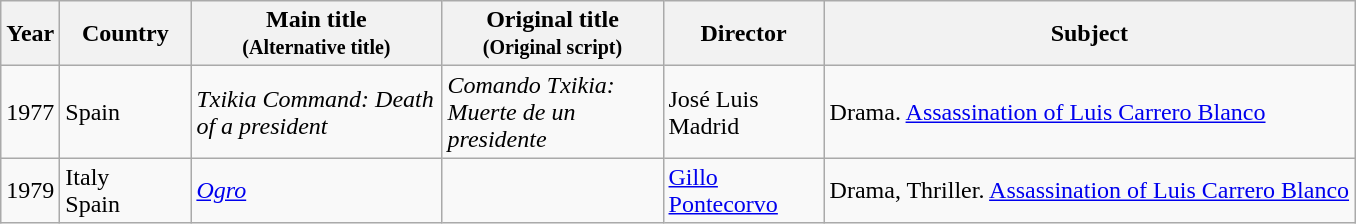<table class="wikitable sortable">
<tr>
<th>Year</th>
<th width= 80>Country</th>
<th class="unsortable" style="width:160px;">Main title<br><small>(Alternative title)</small></th>
<th class="unsortable" style="width:140px;">Original title<br><small>(Original script)</small></th>
<th width=100>Director</th>
<th class="unsortable">Subject</th>
</tr>
<tr>
<td>1977</td>
<td>Spain</td>
<td><em>Txikia Command: Death of a president</em></td>
<td><em>Comando Txikia: Muerte de un presidente</em></td>
<td>José Luis Madrid</td>
<td>Drama. <a href='#'>Assassination of Luis Carrero Blanco</a></td>
</tr>
<tr>
<td>1979</td>
<td>Italy<br>Spain</td>
<td><em><a href='#'>Ogro</a></em></td>
<td></td>
<td><a href='#'>Gillo Pontecorvo</a></td>
<td>Drama, Thriller. <a href='#'>Assassination of Luis Carrero Blanco</a></td>
</tr>
</table>
